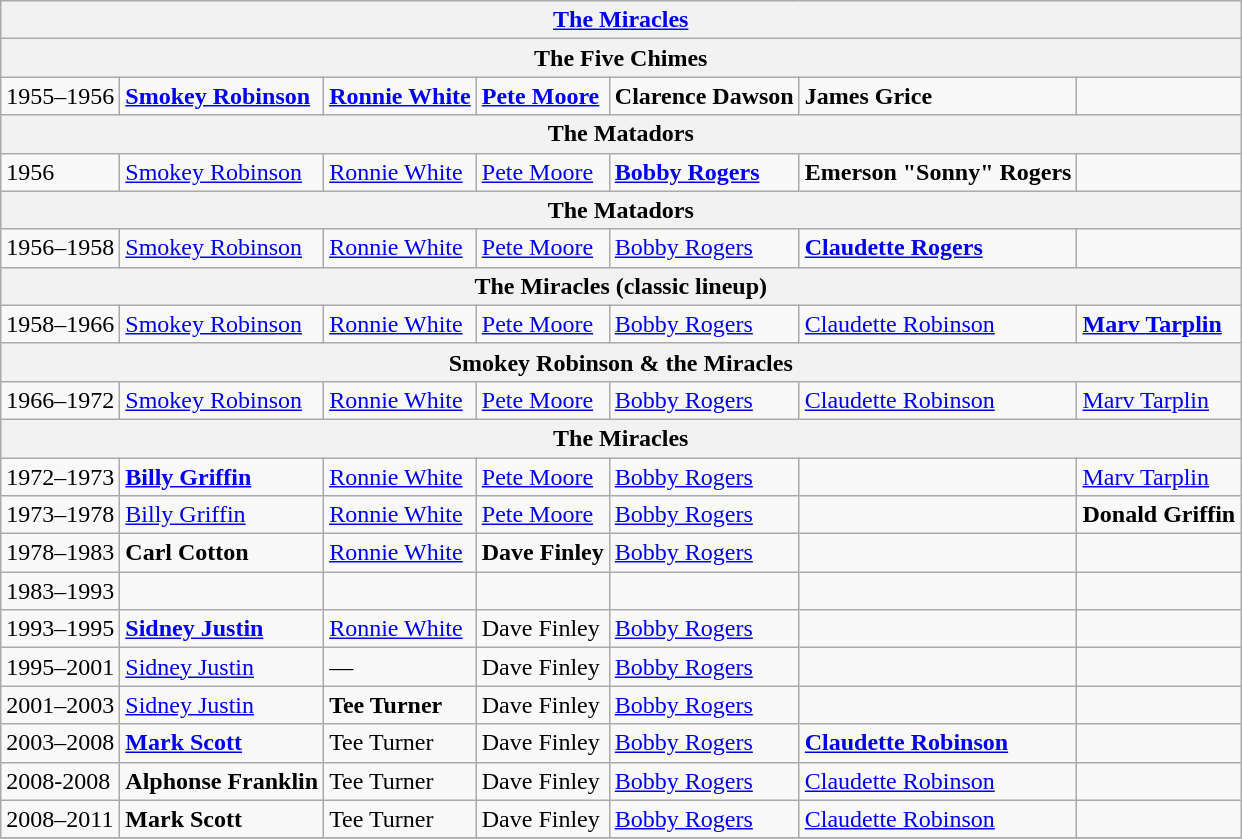<table class="wikitable">
<tr>
<th colspan="7"><strong><a href='#'>The Miracles</a></strong></th>
</tr>
<tr>
<th colspan="7">The Five Chimes</th>
</tr>
<tr>
<td>1955–1956</td>
<td><strong><a href='#'>Smokey Robinson</a></strong></td>
<td><strong><a href='#'>Ronnie White</a></strong></td>
<td><strong><a href='#'>Pete Moore</a></strong></td>
<td><strong>Clarence Dawson</strong></td>
<td><strong>James Grice</strong></td>
<td></td>
</tr>
<tr>
<th colspan="7">The Matadors</th>
</tr>
<tr>
<td>1956</td>
<td><a href='#'>Smokey Robinson</a></td>
<td><a href='#'>Ronnie White</a></td>
<td><a href='#'>Pete Moore</a></td>
<td><strong><a href='#'>Bobby Rogers</a></strong></td>
<td><strong>Emerson "Sonny" Rogers</strong></td>
<td></td>
</tr>
<tr>
<th colspan="7">The Matadors</th>
</tr>
<tr>
<td>1956–1958</td>
<td><a href='#'>Smokey Robinson</a></td>
<td><a href='#'>Ronnie White</a></td>
<td><a href='#'>Pete Moore</a></td>
<td><a href='#'>Bobby Rogers</a></td>
<td><strong><a href='#'>Claudette Rogers</a></strong></td>
<td></td>
</tr>
<tr>
<th colspan="7">The Miracles (classic lineup)</th>
</tr>
<tr>
<td>1958–1966</td>
<td><a href='#'>Smokey Robinson</a></td>
<td><a href='#'>Ronnie White</a></td>
<td><a href='#'>Pete Moore</a></td>
<td><a href='#'>Bobby Rogers</a></td>
<td><a href='#'>Claudette Robinson</a></td>
<td><strong><a href='#'>Marv Tarplin</a></strong></td>
</tr>
<tr>
<th colspan="7">Smokey Robinson & the Miracles</th>
</tr>
<tr>
<td>1966–1972</td>
<td><a href='#'>Smokey Robinson</a></td>
<td><a href='#'>Ronnie White</a></td>
<td><a href='#'>Pete Moore</a></td>
<td><a href='#'>Bobby Rogers</a></td>
<td><a href='#'>Claudette Robinson</a></td>
<td><a href='#'>Marv Tarplin</a></td>
</tr>
<tr>
<th colspan="7">The Miracles</th>
</tr>
<tr>
<td>1972–1973</td>
<td><strong><a href='#'>Billy Griffin</a></strong></td>
<td><a href='#'>Ronnie White</a></td>
<td><a href='#'>Pete Moore</a></td>
<td><a href='#'>Bobby Rogers</a></td>
<td></td>
<td><a href='#'>Marv Tarplin</a></td>
</tr>
<tr>
<td>1973–1978</td>
<td><a href='#'>Billy Griffin</a></td>
<td><a href='#'>Ronnie White</a></td>
<td><a href='#'>Pete Moore</a></td>
<td><a href='#'>Bobby Rogers</a></td>
<td></td>
<td><strong>Donald Griffin</strong></td>
</tr>
<tr>
<td>1978–1983</td>
<td><strong>Carl Cotton</strong></td>
<td><a href='#'>Ronnie White</a></td>
<td><strong>Dave Finley</strong></td>
<td><a href='#'>Bobby Rogers</a></td>
<td></td>
<td></td>
</tr>
<tr>
<td>1983–1993</td>
<td></td>
<td></td>
<td></td>
<td></td>
<td></td>
<td></td>
</tr>
<tr>
<td>1993–1995</td>
<td><strong><a href='#'>Sidney Justin</a></strong></td>
<td><a href='#'>Ronnie White</a></td>
<td>Dave Finley</td>
<td><a href='#'>Bobby Rogers</a></td>
<td></td>
<td></td>
</tr>
<tr>
<td>1995–2001</td>
<td><a href='#'>Sidney Justin</a></td>
<td>—</td>
<td>Dave Finley</td>
<td><a href='#'>Bobby Rogers</a></td>
<td></td>
<td></td>
</tr>
<tr>
<td>2001–2003</td>
<td><a href='#'>Sidney Justin</a></td>
<td><strong>Tee Turner</strong></td>
<td>Dave Finley</td>
<td><a href='#'>Bobby Rogers</a></td>
<td></td>
<td></td>
</tr>
<tr>
<td>2003–2008</td>
<td><strong><a href='#'>Mark Scott</a></strong></td>
<td>Tee Turner</td>
<td>Dave Finley</td>
<td><a href='#'>Bobby Rogers</a></td>
<td><strong><a href='#'>Claudette Robinson</a></strong></td>
<td></td>
</tr>
<tr>
<td>2008-2008</td>
<td><strong>Alphonse Franklin</strong></td>
<td>Tee Turner</td>
<td>Dave Finley</td>
<td><a href='#'>Bobby Rogers</a></td>
<td><a href='#'>Claudette Robinson</a></td>
<td></td>
</tr>
<tr>
<td>2008–2011</td>
<td><strong>Mark Scott</strong></td>
<td>Tee Turner</td>
<td>Dave Finley</td>
<td><a href='#'>Bobby Rogers</a></td>
<td><a href='#'>Claudette Robinson</a></td>
<td></td>
</tr>
<tr>
</tr>
</table>
